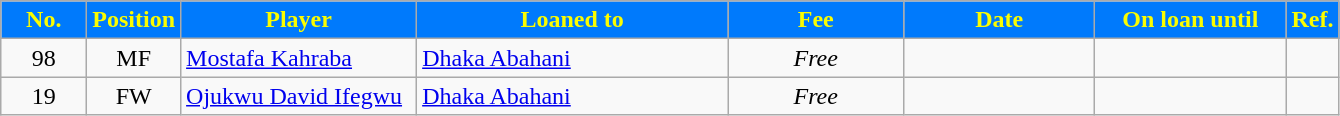<table class="wikitable plainrowheaders sortable" style="text-align:center; ">
<tr>
<th style="background:#007AFC; color:#FBFD00; width:50px;">No.</th>
<th style="background:#007AFC; color:#FBFD00; width:50px;">Position</th>
<th style="background:#007AFC; color:#FBFD00; width:150px;">Player</th>
<th style="background:#007AFC; color:#FBFD00; width:200px;">Loaned to</th>
<th style="background:#007AFC; color:#FBFD00; width:110px;">Fee</th>
<th style="background:#007AFC; color:#FBFD00; width:120px;">Date</th>
<th style="background:#007AFC; color:#FBFD00; width:120px;">On loan until</th>
<th style="background:#007AFC; color:#FBFD00; width:25px;">Ref.</th>
</tr>
<tr>
<td>98</td>
<td>MF</td>
<td align="left"> <a href='#'>Mostafa Kahraba</a></td>
<td align="left"><a href='#'>Dhaka Abahani</a></td>
<td><em>Free</em></td>
<td></td>
<td></td>
<td></td>
</tr>
<tr>
<td>19</td>
<td>FW</td>
<td align="left"> <a href='#'>Ojukwu David Ifegwu</a></td>
<td align="left"><a href='#'>Dhaka Abahani</a></td>
<td><em>Free</em></td>
<td></td>
<td></td>
<td></td>
</tr>
</table>
